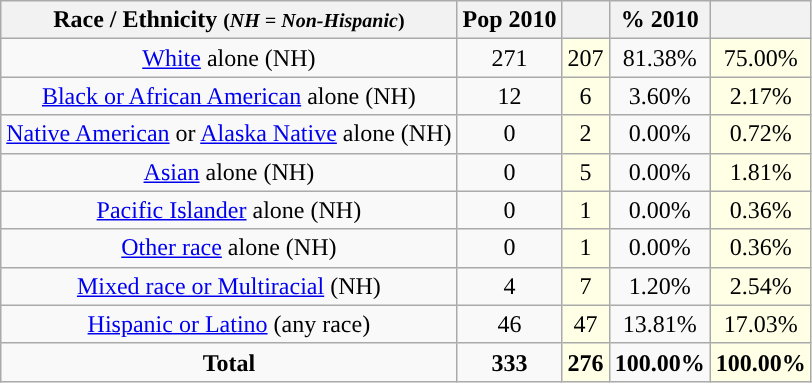<table class="wikitable" style="text-align:center;">
<tr>
<th>Race / Ethnicity <small>(<em>NH = Non-Hispanic</em>)</small></th>
<th>Pop 2010</th>
<th></th>
<th>% 2010</th>
<th></th>
</tr>
<tr>
<td><a href='#'>White</a> alone (NH)</td>
<td>271</td>
<td style='background: #ffffe6;'>207</td>
<td>81.38%</td>
<td style='background: #ffffe6;'>75.00%</td>
</tr>
<tr>
<td><a href='#'>Black or African American</a> alone (NH)</td>
<td>12</td>
<td style='background: #ffffe6;'>6</td>
<td>3.60%</td>
<td style='background: #ffffe6;'>2.17%</td>
</tr>
<tr>
<td><a href='#'>Native American</a> or <a href='#'>Alaska Native</a> alone (NH)</td>
<td>0</td>
<td style='background: #ffffe6;'>2</td>
<td>0.00%</td>
<td style='background: #ffffe6;'>0.72%</td>
</tr>
<tr>
<td><a href='#'>Asian</a> alone (NH)</td>
<td>0</td>
<td style='background: #ffffe6;'>5</td>
<td>0.00%</td>
<td style='background: #ffffe6;'>1.81%</td>
</tr>
<tr>
<td><a href='#'>Pacific Islander</a> alone (NH)</td>
<td>0</td>
<td style='background: #ffffe6;'>1</td>
<td>0.00%</td>
<td style='background: #ffffe6;'>0.36%</td>
</tr>
<tr>
<td><a href='#'>Other race</a> alone (NH)</td>
<td>0</td>
<td style='background: #ffffe6;'>1</td>
<td>0.00%</td>
<td style='background: #ffffe6;'>0.36%</td>
</tr>
<tr>
<td><a href='#'>Mixed race or Multiracial</a> (NH)</td>
<td>4</td>
<td style='background: #ffffe6;'>7</td>
<td>1.20%</td>
<td style='background: #ffffe6;'>2.54%</td>
</tr>
<tr>
<td><a href='#'>Hispanic or Latino</a> (any race)</td>
<td>46</td>
<td style='background: #ffffe6;'>47</td>
<td>13.81%</td>
<td style='background: #ffffe6;'>17.03%</td>
</tr>
<tr>
<td><strong>Total</strong></td>
<td><strong>333</strong></td>
<td style='background: #ffffe6;'><strong>276</strong></td>
<td><strong>100.00%</strong></td>
<td style='background: #ffffe6;'><strong>100.00%</strong></td>
</tr>
</table>
